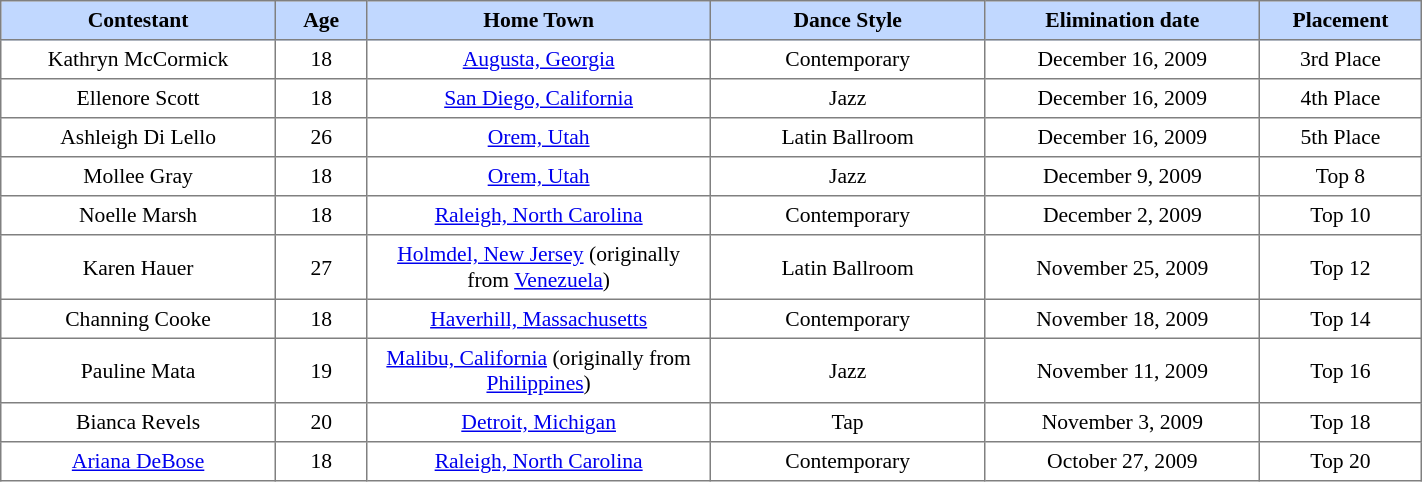<table border="1" cellpadding="4" cellspacing="0" style="text-align:center; font-size:90%; border-collapse:collapse; width:75%;">
<tr style="background:#C1D8FF;">
<th style="width:12%;">Contestant</th>
<th style="width:4%; text-align:center;">Age</th>
<th style="width:15%;">Home Town</th>
<th style="width:12%;">Dance Style</th>
<th style="width:12%;">Elimination date</th>
<th style="width:6%;">Placement</th>
</tr>
<tr>
<td>Kathryn McCormick</td>
<td>18</td>
<td><a href='#'>Augusta, Georgia</a></td>
<td>Contemporary</td>
<td>December 16, 2009</td>
<td>3rd Place</td>
</tr>
<tr>
<td>Ellenore Scott</td>
<td>18</td>
<td><a href='#'>San Diego, California</a></td>
<td>Jazz</td>
<td>December 16, 2009</td>
<td>4th Place</td>
</tr>
<tr>
<td>Ashleigh Di Lello</td>
<td>26</td>
<td><a href='#'>Orem, Utah</a></td>
<td>Latin Ballroom</td>
<td>December 16, 2009</td>
<td>5th Place</td>
</tr>
<tr>
<td>Mollee Gray</td>
<td>18</td>
<td><a href='#'>Orem, Utah</a></td>
<td>Jazz</td>
<td>December 9, 2009</td>
<td>Top 8</td>
</tr>
<tr>
<td>Noelle Marsh</td>
<td>18</td>
<td><a href='#'>Raleigh, North Carolina</a></td>
<td>Contemporary</td>
<td>December 2, 2009</td>
<td>Top 10</td>
</tr>
<tr>
<td>Karen Hauer</td>
<td>27</td>
<td><a href='#'>Holmdel, New Jersey</a> (originally from <a href='#'>Venezuela</a>)</td>
<td>Latin Ballroom</td>
<td>November 25, 2009</td>
<td>Top 12</td>
</tr>
<tr>
<td>Channing Cooke</td>
<td>18</td>
<td><a href='#'>Haverhill, Massachusetts</a></td>
<td>Contemporary</td>
<td>November 18, 2009</td>
<td>Top 14</td>
</tr>
<tr>
<td>Pauline Mata</td>
<td>19</td>
<td><a href='#'>Malibu, California</a> (originally from <a href='#'>Philippines</a>)</td>
<td>Jazz</td>
<td>November 11, 2009</td>
<td>Top 16</td>
</tr>
<tr>
<td>Bianca Revels</td>
<td>20</td>
<td><a href='#'>Detroit, Michigan</a></td>
<td>Tap</td>
<td>November 3, 2009</td>
<td>Top 18</td>
</tr>
<tr>
<td><a href='#'>Ariana DeBose</a></td>
<td>18</td>
<td><a href='#'>Raleigh, North Carolina</a></td>
<td>Contemporary</td>
<td>October 27, 2009</td>
<td>Top 20</td>
</tr>
</table>
